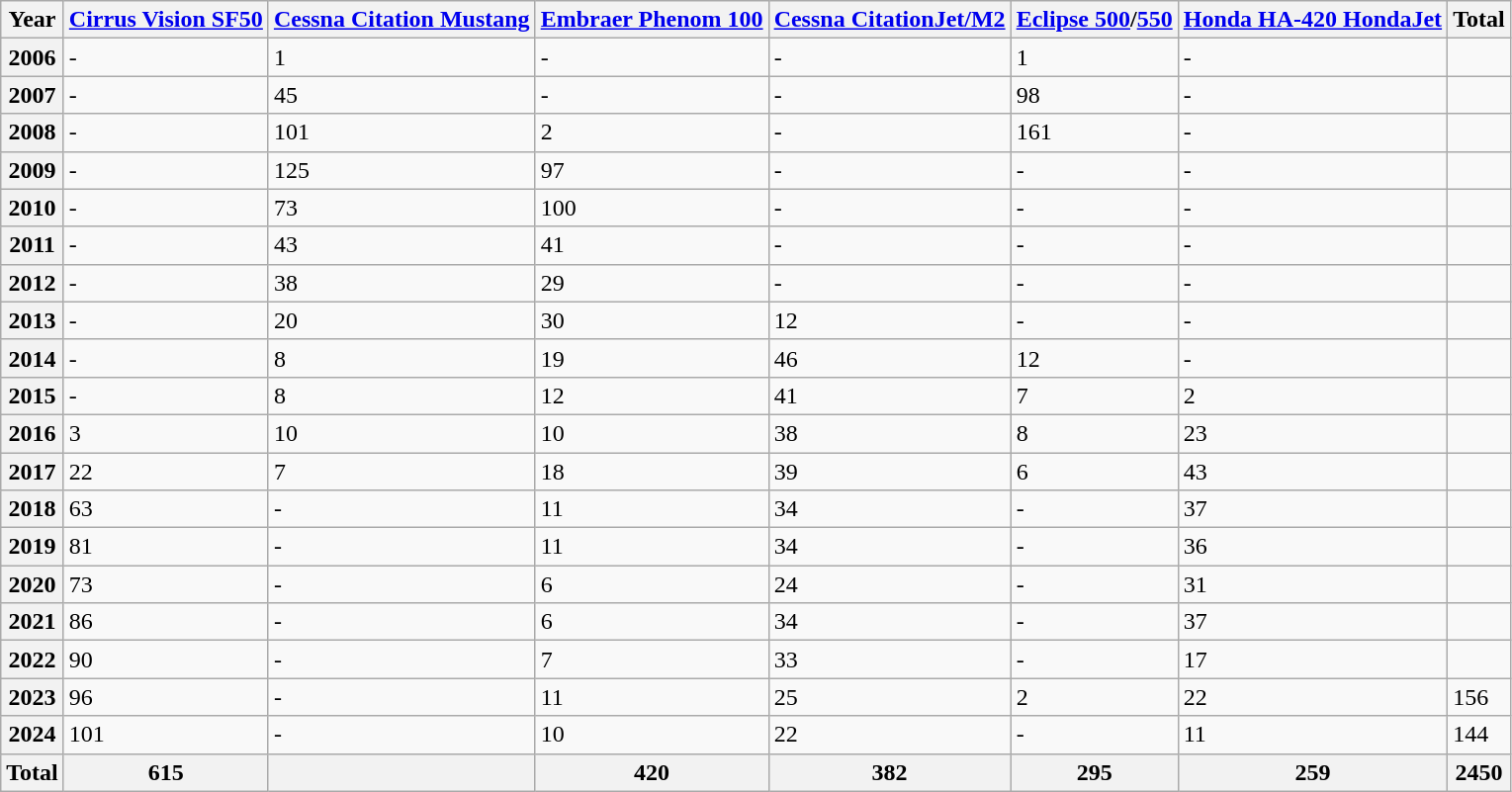<table class="wikitable">
<tr>
<th>Year</th>
<th><a href='#'>Cirrus Vision SF50</a></th>
<th><a href='#'>Cessna Citation Mustang</a></th>
<th><a href='#'>Embraer Phenom 100</a></th>
<th><a href='#'>Cessna CitationJet/M2</a></th>
<th><a href='#'>Eclipse 500</a>/<a href='#'>550</a></th>
<th><a href='#'>Honda HA-420 HondaJet</a></th>
<th>Total</th>
</tr>
<tr>
<th>2006</th>
<td>-</td>
<td>1</td>
<td>-</td>
<td>-</td>
<td>1</td>
<td>-</td>
<td></td>
</tr>
<tr>
<th>2007</th>
<td>-</td>
<td>45</td>
<td>-</td>
<td>-</td>
<td>98</td>
<td>-</td>
<td></td>
</tr>
<tr>
<th>2008</th>
<td>-</td>
<td>101</td>
<td>2</td>
<td>-</td>
<td>161</td>
<td>-</td>
<td></td>
</tr>
<tr>
<th>2009</th>
<td>-</td>
<td>125</td>
<td>97</td>
<td>-</td>
<td>-</td>
<td>-</td>
<td></td>
</tr>
<tr>
<th>2010</th>
<td>-</td>
<td>73</td>
<td>100</td>
<td>-</td>
<td>-</td>
<td>-</td>
<td></td>
</tr>
<tr>
<th>2011</th>
<td>-</td>
<td>43</td>
<td>41</td>
<td>-</td>
<td>-</td>
<td>-</td>
<td></td>
</tr>
<tr>
<th>2012</th>
<td>-</td>
<td>38</td>
<td>29</td>
<td>-</td>
<td>-</td>
<td>-</td>
<td></td>
</tr>
<tr>
<th>2013</th>
<td>-</td>
<td>20</td>
<td>30</td>
<td>12</td>
<td>-</td>
<td>-</td>
<td></td>
</tr>
<tr>
<th>2014</th>
<td>-</td>
<td>8</td>
<td>19</td>
<td>46</td>
<td>12</td>
<td>-</td>
<td></td>
</tr>
<tr>
<th>2015</th>
<td>-</td>
<td>8</td>
<td>12</td>
<td>41</td>
<td>7</td>
<td>2</td>
<td></td>
</tr>
<tr>
<th>2016</th>
<td>3</td>
<td>10</td>
<td>10</td>
<td>38</td>
<td>8</td>
<td>23</td>
<td></td>
</tr>
<tr>
<th>2017</th>
<td>22</td>
<td>7</td>
<td>18</td>
<td>39</td>
<td>6</td>
<td>43</td>
<td></td>
</tr>
<tr>
<th>2018</th>
<td>63</td>
<td>-</td>
<td>11</td>
<td>34</td>
<td>-</td>
<td>37</td>
<td></td>
</tr>
<tr>
<th>2019</th>
<td>81</td>
<td>-</td>
<td>11</td>
<td>34</td>
<td>-</td>
<td>36</td>
<td></td>
</tr>
<tr>
<th>2020</th>
<td>73</td>
<td>-</td>
<td>6</td>
<td>24</td>
<td>-</td>
<td>31</td>
<td></td>
</tr>
<tr>
<th>2021</th>
<td>86</td>
<td>-</td>
<td>6</td>
<td>34</td>
<td>-</td>
<td>37</td>
<td></td>
</tr>
<tr>
<th>2022</th>
<td>90</td>
<td>-</td>
<td>7</td>
<td>33</td>
<td>-</td>
<td>17</td>
<td></td>
</tr>
<tr>
<th>2023</th>
<td>96</td>
<td>-</td>
<td>11</td>
<td>25</td>
<td>2</td>
<td>22</td>
<td>156</td>
</tr>
<tr>
<th>2024</th>
<td>101</td>
<td>-</td>
<td>10</td>
<td>22</td>
<td>-</td>
<td>11</td>
<td>144</td>
</tr>
<tr>
<th>Total</th>
<th>615</th>
<th></th>
<th>420</th>
<th>382</th>
<th>295</th>
<th>259</th>
<th>2450</th>
</tr>
</table>
